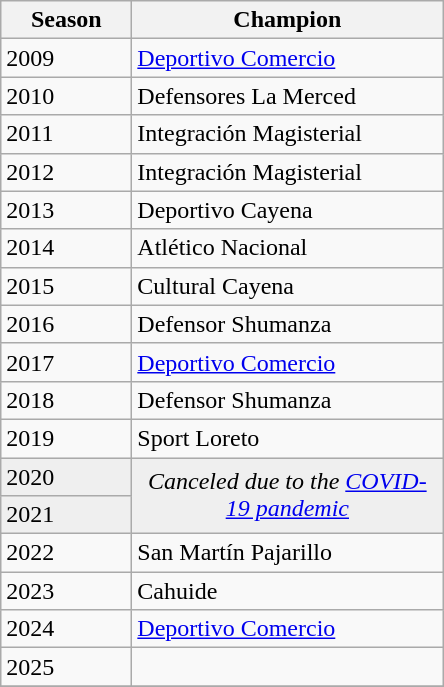<table class="wikitable sortable">
<tr>
<th width=80px>Season</th>
<th width=200px>Champion</th>
</tr>
<tr>
<td>2009</td>
<td><a href='#'>Deportivo Comercio</a></td>
</tr>
<tr>
<td>2010</td>
<td>Defensores La Merced</td>
</tr>
<tr>
<td>2011</td>
<td>Integración Magisterial</td>
</tr>
<tr>
<td>2012</td>
<td>Integración Magisterial</td>
</tr>
<tr>
<td>2013</td>
<td>Deportivo Cayena</td>
</tr>
<tr>
<td>2014</td>
<td>Atlético Nacional</td>
</tr>
<tr>
<td>2015</td>
<td>Cultural Cayena</td>
</tr>
<tr>
<td>2016</td>
<td>Defensor Shumanza</td>
</tr>
<tr>
<td>2017</td>
<td><a href='#'>Deportivo Comercio</a></td>
</tr>
<tr>
<td>2018</td>
<td>Defensor Shumanza</td>
</tr>
<tr>
<td>2019</td>
<td>Sport Loreto</td>
</tr>
<tr bgcolor=#efefef>
<td>2020</td>
<td rowspan=2 colspan="1" align=center><em>Canceled due to the <a href='#'>COVID-19 pandemic</a></em></td>
</tr>
<tr bgcolor=#efefef>
<td>2021</td>
</tr>
<tr>
<td>2022</td>
<td>San Martín Pajarillo</td>
</tr>
<tr>
<td>2023</td>
<td>Cahuide</td>
</tr>
<tr>
<td>2024</td>
<td><a href='#'>Deportivo Comercio</a></td>
</tr>
<tr>
<td>2025</td>
<td></td>
</tr>
<tr>
</tr>
</table>
